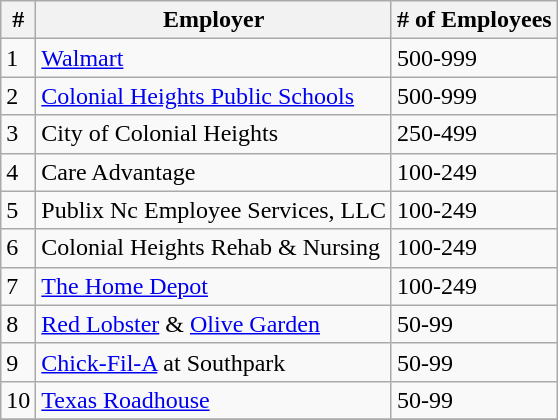<table class="wikitable">
<tr>
<th>#</th>
<th>Employer</th>
<th># of Employees</th>
</tr>
<tr>
<td>1</td>
<td><a href='#'>Walmart</a></td>
<td>500-999</td>
</tr>
<tr>
<td>2</td>
<td><a href='#'>Colonial Heights Public Schools</a></td>
<td>500-999</td>
</tr>
<tr>
<td>3</td>
<td>City of Colonial Heights</td>
<td>250-499</td>
</tr>
<tr>
<td>4</td>
<td>Care Advantage</td>
<td>100-249</td>
</tr>
<tr>
<td>5</td>
<td>Publix Nc Employee Services, LLC</td>
<td>100-249</td>
</tr>
<tr>
<td>6</td>
<td>Colonial Heights Rehab & Nursing</td>
<td>100-249</td>
</tr>
<tr>
<td>7</td>
<td><a href='#'>The Home Depot</a></td>
<td>100-249</td>
</tr>
<tr>
<td>8</td>
<td><a href='#'>Red Lobster</a> & <a href='#'>Olive Garden</a></td>
<td>50-99</td>
</tr>
<tr>
<td>9</td>
<td><a href='#'>Chick-Fil-A</a> at Southpark</td>
<td>50-99</td>
</tr>
<tr>
<td>10</td>
<td><a href='#'>Texas Roadhouse</a></td>
<td>50-99</td>
</tr>
<tr>
</tr>
</table>
